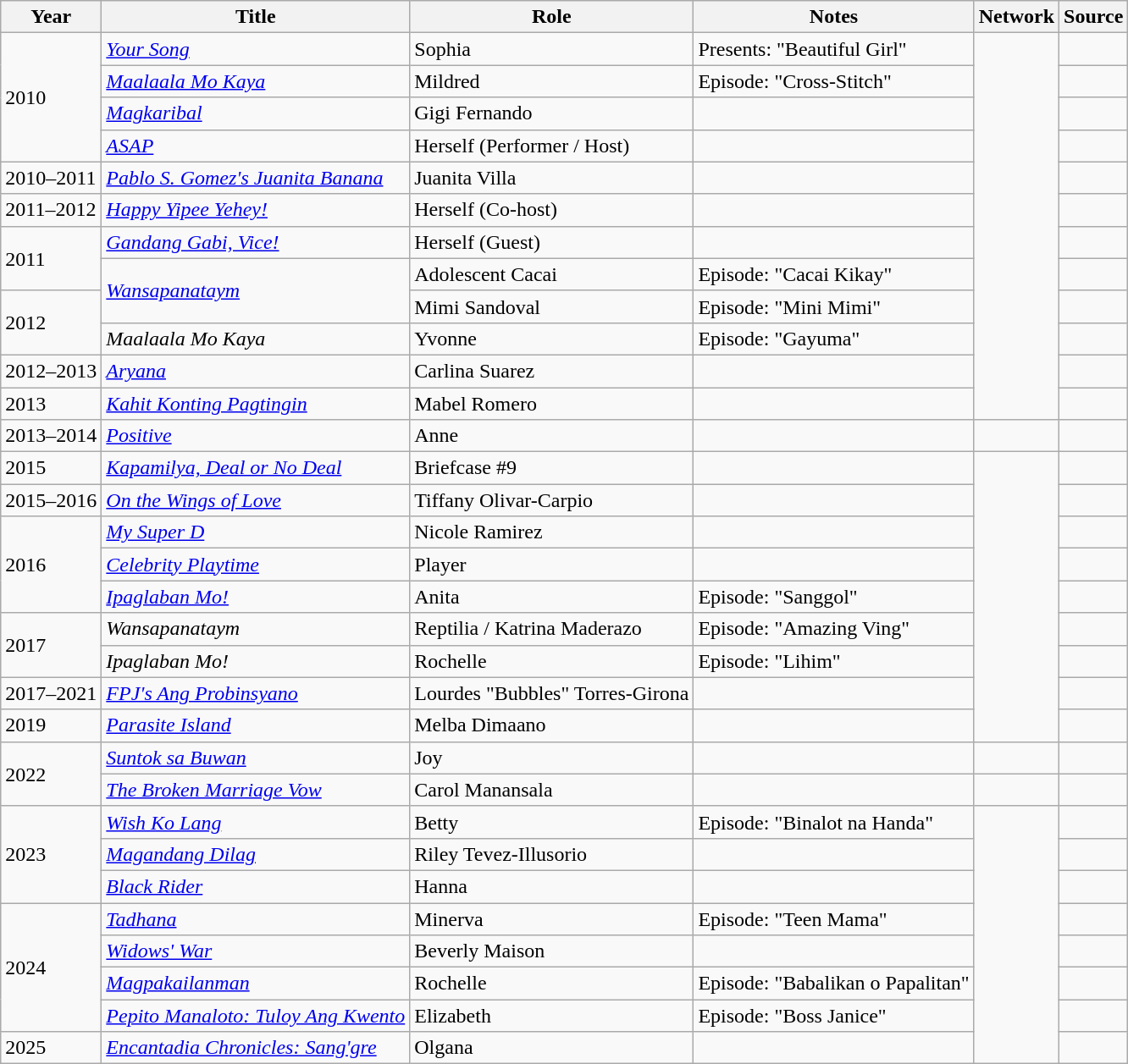<table class="wikitable sortable">
<tr>
<th>Year</th>
<th>Title</th>
<th>Role</th>
<th class="unsortable">Notes</th>
<th>Network</th>
<th class="unsortable">Source</th>
</tr>
<tr>
<td rowspan="4">2010</td>
<td><em><a href='#'>Your Song</a></em></td>
<td>Sophia</td>
<td>Presents: "Beautiful Girl"</td>
<td rowspan="12"></td>
<td></td>
</tr>
<tr>
<td><em><a href='#'>Maalaala Mo Kaya</a></em></td>
<td>Mildred</td>
<td>Episode: "Cross-Stitch"</td>
<td></td>
</tr>
<tr>
<td><em><a href='#'>Magkaribal</a></em></td>
<td>Gigi Fernando</td>
<td></td>
<td></td>
</tr>
<tr>
<td><em><a href='#'> ASAP</a></em></td>
<td>Herself (Performer / Host)</td>
<td></td>
<td></td>
</tr>
<tr>
<td>2010–2011</td>
<td><em><a href='#'> Pablo S. Gomez's Juanita Banana</a></em></td>
<td>Juanita Villa</td>
<td></td>
<td></td>
</tr>
<tr>
<td>2011–2012</td>
<td><em><a href='#'>Happy Yipee Yehey!</a></em></td>
<td>Herself (Co-host)</td>
<td></td>
<td></td>
</tr>
<tr>
<td rowspan="2">2011</td>
<td><em><a href='#'>Gandang Gabi, Vice!</a></em></td>
<td>Herself (Guest)</td>
<td></td>
<td></td>
</tr>
<tr>
<td rowspan="2"><em><a href='#'>Wansapanataym</a></em></td>
<td>Adolescent Cacai</td>
<td>Episode: "Cacai Kikay"</td>
<td></td>
</tr>
<tr>
<td rowspan="2">2012</td>
<td>Mimi Sandoval</td>
<td>Episode: "Mini Mimi"</td>
<td></td>
</tr>
<tr>
<td><em>Maalaala Mo Kaya</em></td>
<td>Yvonne</td>
<td>Episode: "Gayuma"</td>
<td></td>
</tr>
<tr>
<td>2012–2013</td>
<td><em><a href='#'>Aryana</a></em></td>
<td>Carlina Suarez</td>
<td></td>
<td></td>
</tr>
<tr>
<td>2013</td>
<td><em><a href='#'>Kahit Konting Pagtingin</a></em></td>
<td>Mabel Romero</td>
<td></td>
<td></td>
</tr>
<tr>
<td>2013–2014</td>
<td><em><a href='#'>Positive</a></em></td>
<td>Anne</td>
<td></td>
<td></td>
<td></td>
</tr>
<tr>
<td>2015</td>
<td><em><a href='#'>Kapamilya, Deal or No Deal</a></em></td>
<td>Briefcase #9</td>
<td></td>
<td rowspan="9"></td>
<td></td>
</tr>
<tr>
<td>2015–2016</td>
<td><em><a href='#'>On the Wings of Love</a></em></td>
<td>Tiffany Olivar-Carpio</td>
<td></td>
<td></td>
</tr>
<tr>
<td rowspan="3">2016</td>
<td><em><a href='#'>My Super D</a></em></td>
<td>Nicole Ramirez</td>
<td></td>
<td></td>
</tr>
<tr>
<td><em><a href='#'>Celebrity Playtime</a></em></td>
<td>Player</td>
<td></td>
<td></td>
</tr>
<tr>
<td><em><a href='#'>Ipaglaban Mo!</a></em></td>
<td>Anita</td>
<td>Episode: "Sanggol"</td>
<td></td>
</tr>
<tr>
<td rowspan="2">2017</td>
<td><em>Wansapanataym</em></td>
<td>Reptilia / Katrina Maderazo</td>
<td>Episode: "Amazing Ving"</td>
<td></td>
</tr>
<tr>
<td><em>Ipaglaban Mo!</em></td>
<td>Rochelle</td>
<td>Episode: "Lihim"</td>
<td></td>
</tr>
<tr>
<td>2017–2021</td>
<td><em><a href='#'>FPJ's Ang Probinsyano</a></em></td>
<td>Lourdes "Bubbles" Torres-Girona</td>
<td></td>
<td></td>
</tr>
<tr>
<td>2019</td>
<td><em><a href='#'>Parasite Island</a></em></td>
<td>Melba Dimaano</td>
<td></td>
<td></td>
</tr>
<tr>
<td rowspan="2">2022</td>
<td><em><a href='#'>Suntok sa Buwan</a></em></td>
<td>Joy</td>
<td></td>
<td></td>
<td></td>
</tr>
<tr>
<td><em><a href='#'>The Broken Marriage Vow</a></em></td>
<td>Carol Manansala</td>
<td></td>
<td></td>
<td></td>
</tr>
<tr>
<td rowspan="3">2023</td>
<td><a href='#'><em>Wish Ko Lang</em></a></td>
<td>Betty</td>
<td>Episode: "Binalot na Handa"</td>
<td rowspan="8"></td>
<td></td>
</tr>
<tr>
<td><em><a href='#'>Magandang Dilag</a></em></td>
<td>Riley Tevez-Illusorio</td>
<td></td>
<td></td>
</tr>
<tr>
<td><a href='#'><em>Black Rider</em></a></td>
<td>Hanna</td>
<td></td>
<td></td>
</tr>
<tr>
<td rowspan="4">2024</td>
<td><em><a href='#'>Tadhana</a></em></td>
<td>Minerva</td>
<td>Episode: "Teen Mama"</td>
<td></td>
</tr>
<tr>
<td><em><a href='#'>Widows' War</a></em></td>
<td>Beverly Maison</td>
<td></td>
<td></td>
</tr>
<tr>
<td><em><a href='#'>Magpakailanman</a></em></td>
<td>Rochelle</td>
<td>Episode: "Babalikan o Papalitan"</td>
<td></td>
</tr>
<tr>
<td><a href='#'><em>Pepito Manaloto: Tuloy Ang Kwento</em></a></td>
<td>Elizabeth</td>
<td>Episode: "Boss Janice"</td>
<td></td>
</tr>
<tr>
<td>2025</td>
<td><em><a href='#'>Encantadia Chronicles: Sang'gre</a></em></td>
<td>Olgana</td>
<td></td>
<td></td>
</tr>
</table>
